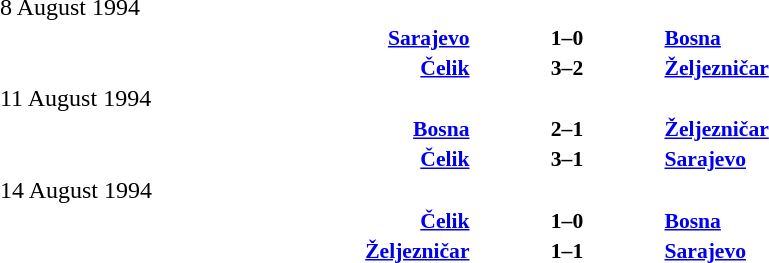<table width=100% cellspacing=1>
<tr>
<th width=25%></th>
<th width=10%></th>
<th></th>
</tr>
<tr>
<td>8 August 1994</td>
</tr>
<tr style=font-size:90%>
<td align=right><strong><a href='#'>Sarajevo</a></strong></td>
<td align=center><strong>1–0</strong></td>
<td><strong><a href='#'>Bosna</a></strong></td>
</tr>
<tr style=font-size:90%>
<td align=right><strong><a href='#'>Čelik</a></strong></td>
<td align=center><strong>3–2</strong></td>
<td><strong><a href='#'>Željezničar</a></strong></td>
</tr>
<tr>
<td>11 August 1994</td>
</tr>
<tr style=font-size:90%>
<td align=right><strong><a href='#'>Bosna</a></strong></td>
<td align=center><strong>2–1</strong></td>
<td><strong><a href='#'>Željezničar</a></strong></td>
</tr>
<tr style=font-size:90%>
<td align=right><strong><a href='#'>Čelik</a></strong></td>
<td align=center><strong>3–1</strong></td>
<td><strong><a href='#'>Sarajevo</a></strong></td>
</tr>
<tr>
<td>14 August 1994</td>
</tr>
<tr style=font-size:90%>
<td align=right><strong><a href='#'>Čelik</a></strong></td>
<td align=center><strong>1–0</strong></td>
<td><strong><a href='#'>Bosna</a></strong></td>
</tr>
<tr style=font-size:90%>
<td align=right><strong><a href='#'>Željezničar</a></strong></td>
<td align=center><strong>1–1</strong></td>
<td><strong><a href='#'>Sarajevo</a></strong></td>
</tr>
</table>
